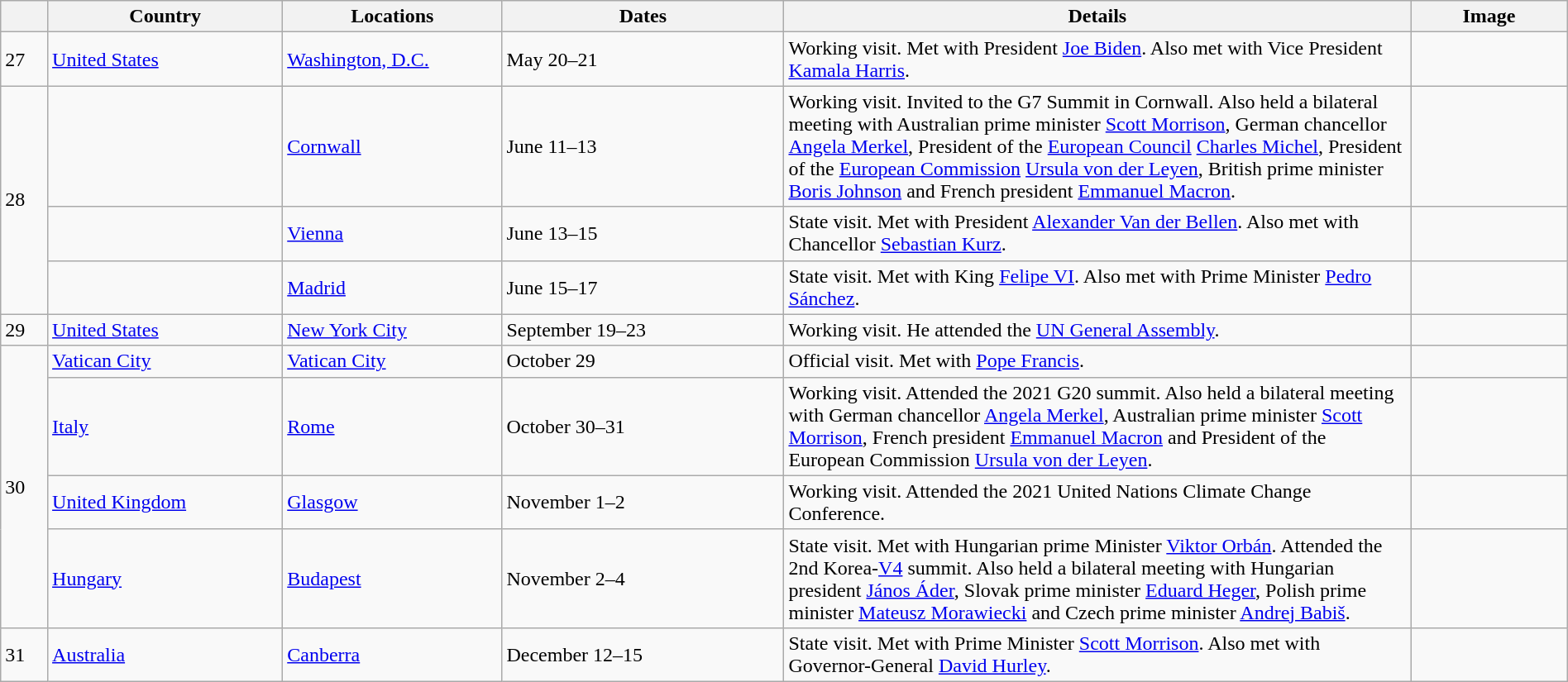<table class="wikitable" style="margin: 1em auto 1em auto">
<tr>
<th style="width: 3%;"></th>
<th style="width: 15%;">Country</th>
<th style="width: 14%;">Locations</th>
<th style="width: 18%;">Dates</th>
<th style="width: 40%;">Details</th>
<th style="width: 10%;">Image</th>
</tr>
<tr>
<td>27</td>
<td> <a href='#'>United States</a></td>
<td><a href='#'>Washington, D.C.</a></td>
<td>May 20–21</td>
<td>Working visit. Met with President <a href='#'>Joe Biden</a>. Also met with Vice President <a href='#'>Kamala Harris</a>.</td>
<td></td>
</tr>
<tr>
<td rowspan=3>28</td>
<td></td>
<td><a href='#'>Cornwall</a></td>
<td>June 11–13</td>
<td> Working visit. Invited to the G7 Summit in Cornwall. Also held a bilateral meeting with Australian prime minister <a href='#'>Scott Morrison</a>, German chancellor <a href='#'>Angela Merkel</a>, President of the <a href='#'>European Council</a> <a href='#'>Charles Michel</a>, President of the <a href='#'>European Commission</a> <a href='#'>Ursula von der Leyen</a>, British prime minister <a href='#'>Boris Johnson</a> and French president <a href='#'>Emmanuel Macron</a>.</td>
<td></td>
</tr>
<tr>
<td></td>
<td><a href='#'>Vienna</a></td>
<td>June 13–15</td>
<td>State visit. Met with President <a href='#'>Alexander Van der Bellen</a>. Also met with Chancellor <a href='#'>Sebastian Kurz</a>.</td>
<td></td>
</tr>
<tr>
<td></td>
<td><a href='#'>Madrid</a></td>
<td>June 15–17</td>
<td>State visit. Met with King <a href='#'>Felipe VI</a>. Also met with Prime Minister <a href='#'>Pedro Sánchez</a>.</td>
<td></td>
</tr>
<tr>
<td>29</td>
<td> <a href='#'>United States</a></td>
<td><a href='#'>New York City</a></td>
<td>September 19–23</td>
<td>Working visit. He attended the <a href='#'>UN General Assembly</a>.</td>
<td></td>
</tr>
<tr>
<td rowspan=4>30</td>
<td> <a href='#'>Vatican City</a></td>
<td><a href='#'>Vatican City</a></td>
<td>October 29</td>
<td>Official visit. Met with <a href='#'>Pope Francis</a>.</td>
<td></td>
</tr>
<tr>
<td> <a href='#'>Italy</a></td>
<td><a href='#'>Rome</a></td>
<td>October 30–31</td>
<td> Working visit. Attended the 2021 G20 summit. Also held a bilateral meeting with German chancellor <a href='#'>Angela Merkel</a>, Australian prime minister <a href='#'>Scott Morrison</a>, French president <a href='#'>Emmanuel Macron</a> and President of the European Commission <a href='#'>Ursula von der Leyen</a>.</td>
<td></td>
</tr>
<tr>
<td> <a href='#'>United Kingdom</a></td>
<td><a href='#'>Glasgow</a></td>
<td>November 1–2</td>
<td> Working visit. Attended the 2021 United Nations Climate Change Conference.</td>
<td></td>
</tr>
<tr>
<td> <a href='#'>Hungary</a></td>
<td><a href='#'>Budapest</a></td>
<td>November 2–4</td>
<td>State visit. Met with Hungarian prime Minister <a href='#'>Viktor Orbán</a>. Attended the 2nd Korea-<a href='#'>V4</a> summit. Also held a bilateral meeting with Hungarian president <a href='#'>János Áder</a>, Slovak prime minister <a href='#'>Eduard Heger</a>, Polish prime minister <a href='#'>Mateusz Morawiecki</a> and Czech prime minister <a href='#'>Andrej Babiš</a>.</td>
<td></td>
</tr>
<tr>
<td>31</td>
<td> <a href='#'>Australia</a></td>
<td><a href='#'>Canberra</a></td>
<td>December 12–15</td>
<td>State visit. Met with Prime Minister <a href='#'>Scott Morrison</a>. Also met with Governor-General <a href='#'>David Hurley</a>.</td>
<td></td>
</tr>
</table>
